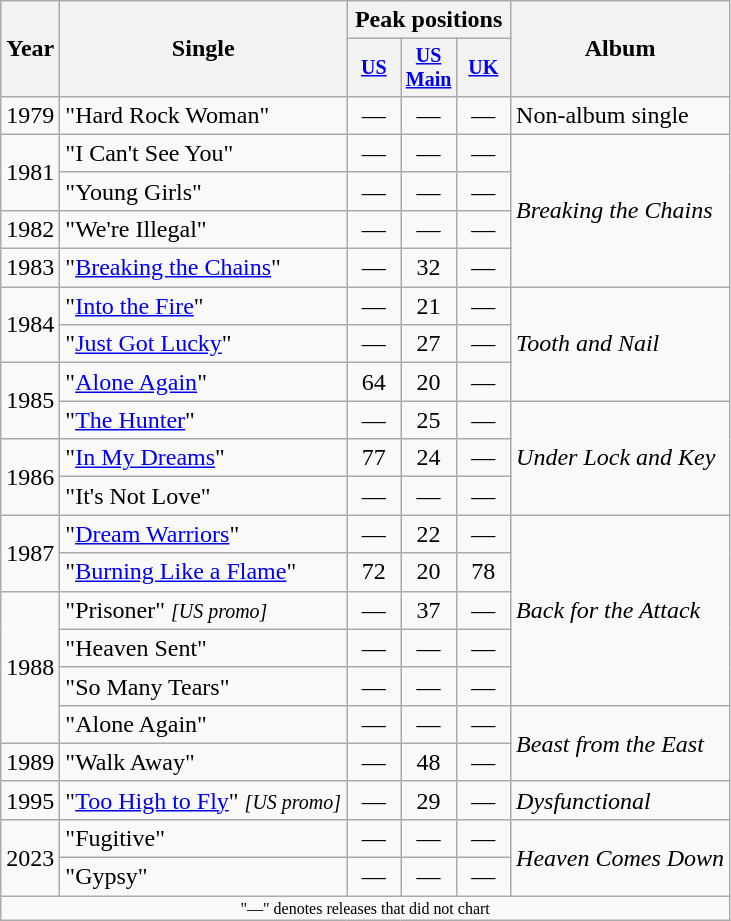<table class="wikitable" style="text-align:center;">
<tr>
<th rowspan="2">Year</th>
<th rowspan="2">Single</th>
<th colspan="3">Peak positions</th>
<th rowspan="2">Album</th>
</tr>
<tr style="font-size:smaller;">
<th style="width:30px;"><a href='#'>US</a><br></th>
<th style="width:30px;"><a href='#'>US Main</a><br></th>
<th style="width:30px;"><a href='#'>UK</a><br></th>
</tr>
<tr>
<td>1979</td>
<td style="text-align:left;">"Hard Rock Woman"</td>
<td>—</td>
<td>—</td>
<td>—</td>
<td style="text-align:left;">Non-album single</td>
</tr>
<tr>
<td rowspan="2">1981</td>
<td style="text-align:left;">"I Can't See You"</td>
<td>—</td>
<td>—</td>
<td>—</td>
<td style="text-align:left;" rowspan="4"><em>Breaking the Chains</em></td>
</tr>
<tr>
<td style="text-align:left;">"Young Girls"</td>
<td>—</td>
<td>—</td>
<td>—</td>
</tr>
<tr>
<td>1982</td>
<td style="text-align:left;">"We're Illegal"</td>
<td>—</td>
<td>—</td>
<td>—</td>
</tr>
<tr>
<td>1983</td>
<td style="text-align:left;">"<a href='#'>Breaking the Chains</a>"</td>
<td>—</td>
<td>32</td>
<td>—</td>
</tr>
<tr>
<td rowspan="2">1984</td>
<td style="text-align:left;">"<a href='#'>Into the Fire</a>"</td>
<td>—</td>
<td>21</td>
<td>—</td>
<td style="text-align:left;" rowspan="3"><em>Tooth and Nail</em></td>
</tr>
<tr>
<td style="text-align:left;">"<a href='#'>Just Got Lucky</a>"</td>
<td>—</td>
<td>27</td>
<td>—</td>
</tr>
<tr>
<td rowspan="2">1985</td>
<td style="text-align:left;">"<a href='#'>Alone Again</a>"</td>
<td>64</td>
<td>20</td>
<td>—</td>
</tr>
<tr>
<td style="text-align:left;">"<a href='#'>The Hunter</a>"</td>
<td>—</td>
<td>25</td>
<td>—</td>
<td style="text-align:left;" rowspan="3"><em>Under Lock and Key</em></td>
</tr>
<tr>
<td rowspan="2">1986</td>
<td style="text-align:left;">"<a href='#'>In My Dreams</a>"</td>
<td>77</td>
<td>24</td>
<td>—</td>
</tr>
<tr>
<td style="text-align:left;">"It's Not Love"</td>
<td>—</td>
<td>—</td>
<td>—</td>
</tr>
<tr>
<td rowspan="2">1987</td>
<td style="text-align:left;">"<a href='#'>Dream Warriors</a>"</td>
<td>—</td>
<td>22</td>
<td>—</td>
<td style="text-align:left;" rowspan="5"><em>Back for the Attack</em></td>
</tr>
<tr>
<td style="text-align:left;">"<a href='#'>Burning Like a Flame</a>"</td>
<td>72</td>
<td>20</td>
<td>78</td>
</tr>
<tr>
<td rowspan="4">1988</td>
<td style="text-align:left;">"Prisoner" <small><em>[US promo]</em></small></td>
<td>—</td>
<td>37</td>
<td>—</td>
</tr>
<tr>
<td style="text-align:left;">"Heaven Sent"</td>
<td>—</td>
<td>—</td>
<td>—</td>
</tr>
<tr>
<td style="text-align:left;">"So Many Tears"</td>
<td>—</td>
<td>—</td>
<td>—</td>
</tr>
<tr>
<td style="text-align:left;">"Alone Again"</td>
<td>—</td>
<td>—</td>
<td>—</td>
<td style="text-align:left;" rowspan="2"><em>Beast from the East</em></td>
</tr>
<tr>
<td rowspan="1">1989</td>
<td style="text-align:left;">"Walk Away"</td>
<td>—</td>
<td>48</td>
<td>—</td>
</tr>
<tr>
<td rowspan="1">1995</td>
<td style="text-align:left;">"<a href='#'>Too High to Fly</a>" <small><em>[US promo]</em></small></td>
<td>—</td>
<td>29</td>
<td>—</td>
<td style="text-align:left;" rowspan="1"><em>Dysfunctional</em></td>
</tr>
<tr>
<td rowspan="2">2023</td>
<td style="text-align:left;">"Fugitive"</td>
<td>—</td>
<td>—</td>
<td>—</td>
<td style="text-align:left;" rowspan="2"><em>Heaven Comes Down</em></td>
</tr>
<tr>
<td style="text-align:left;">"Gypsy"</td>
<td>—</td>
<td>—</td>
<td>—</td>
</tr>
<tr>
<td colspan="8" style="font-size:8pt">"—" denotes releases that did not chart</td>
</tr>
</table>
